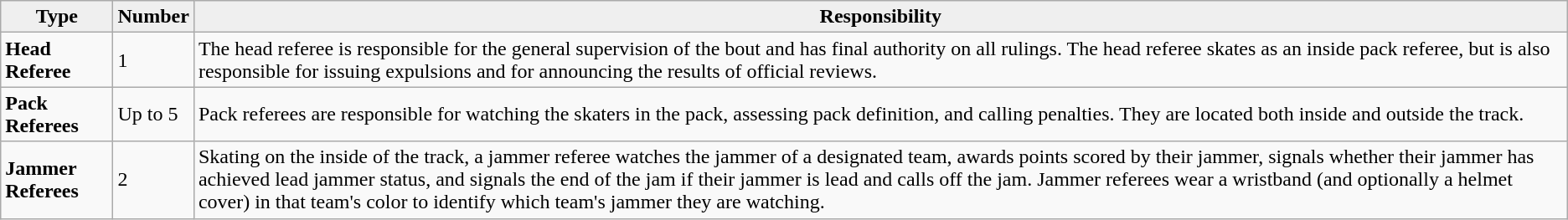<table class="wikitable">
<tr>
<th style="background: #efefef;">Type</th>
<th style="background: #efefef;">Number</th>
<th style="background: #efefef;">Responsibility</th>
</tr>
<tr>
<td><strong>Head Referee</strong></td>
<td>1</td>
<td>The head referee is responsible for the general supervision of the bout and has final authority on all rulings. The head referee skates as an inside pack referee, but is also responsible for issuing expulsions and for announcing the results of official reviews.</td>
</tr>
<tr>
<td><strong>Pack Referees</strong></td>
<td>Up to 5</td>
<td>Pack referees are responsible for watching the skaters in the pack, assessing pack definition, and calling penalties. They are located both inside and outside the track.</td>
</tr>
<tr>
<td><strong>Jammer Referees</strong></td>
<td>2</td>
<td>Skating on the inside of the track, a jammer referee watches the jammer of a designated team, awards points scored by their jammer, signals whether their jammer has achieved lead jammer status, and signals the end of the jam if their jammer is lead and calls off the jam. Jammer referees wear a wristband (and optionally a helmet cover) in that team's color to identify which team's jammer they are watching.</td>
</tr>
</table>
